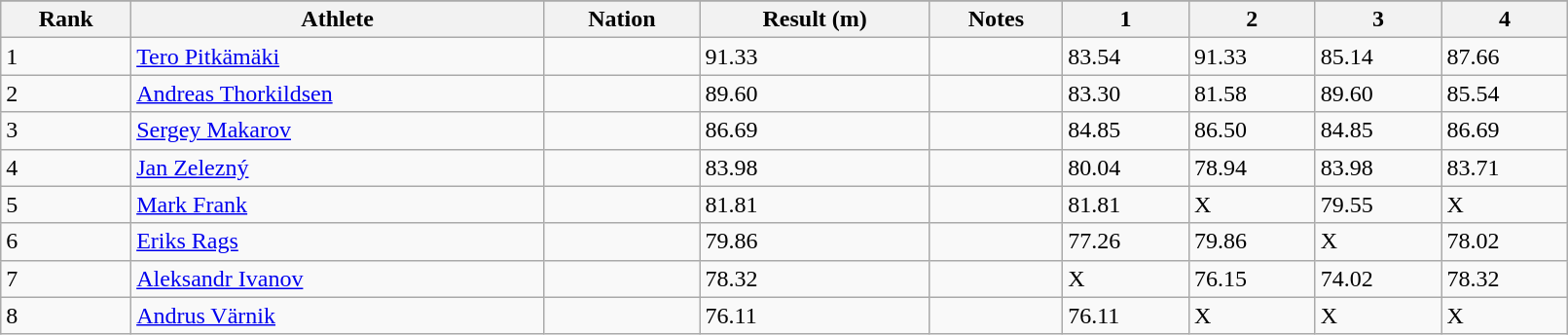<table class="wikitable" width=85%>
<tr>
</tr>
<tr>
<th>Rank</th>
<th>Athlete</th>
<th>Nation</th>
<th>Result (m)</th>
<th>Notes</th>
<th>1</th>
<th>2</th>
<th>3</th>
<th>4</th>
</tr>
<tr>
<td>1</td>
<td><a href='#'>Tero Pitkämäki</a></td>
<td></td>
<td>91.33</td>
<td></td>
<td>83.54</td>
<td>91.33</td>
<td>85.14</td>
<td>87.66</td>
</tr>
<tr>
<td>2</td>
<td><a href='#'>Andreas Thorkildsen</a></td>
<td></td>
<td>89.60</td>
<td></td>
<td>83.30</td>
<td>81.58</td>
<td>89.60</td>
<td>85.54</td>
</tr>
<tr>
<td>3</td>
<td><a href='#'>Sergey Makarov</a></td>
<td></td>
<td>86.69</td>
<td></td>
<td>84.85</td>
<td>86.50</td>
<td>84.85</td>
<td>86.69</td>
</tr>
<tr>
<td>4</td>
<td><a href='#'>Jan Zelezný</a></td>
<td></td>
<td>83.98</td>
<td></td>
<td>80.04</td>
<td>78.94</td>
<td>83.98</td>
<td>83.71</td>
</tr>
<tr>
<td>5</td>
<td><a href='#'>Mark Frank</a></td>
<td></td>
<td>81.81</td>
<td></td>
<td>81.81</td>
<td>X</td>
<td>79.55</td>
<td>X</td>
</tr>
<tr>
<td>6</td>
<td><a href='#'>Eriks Rags</a></td>
<td></td>
<td>79.86</td>
<td></td>
<td>77.26</td>
<td>79.86</td>
<td>X</td>
<td>78.02</td>
</tr>
<tr>
<td>7</td>
<td><a href='#'>Aleksandr Ivanov</a></td>
<td></td>
<td>78.32</td>
<td></td>
<td>X</td>
<td>76.15</td>
<td>74.02</td>
<td>78.32</td>
</tr>
<tr>
<td>8</td>
<td><a href='#'>Andrus Värnik</a></td>
<td></td>
<td>76.11</td>
<td></td>
<td>76.11</td>
<td>X</td>
<td>X</td>
<td>X</td>
</tr>
</table>
